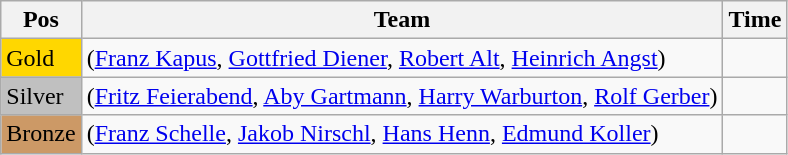<table class="wikitable">
<tr>
<th>Pos</th>
<th>Team</th>
<th>Time</th>
</tr>
<tr>
<td style="background:gold">Gold</td>
<td> (<a href='#'>Franz Kapus</a>, <a href='#'>Gottfried Diener</a>, <a href='#'>Robert Alt</a>, <a href='#'>Heinrich Angst</a>)</td>
<td></td>
</tr>
<tr>
<td style="background:silver">Silver</td>
<td> (<a href='#'>Fritz Feierabend</a>, <a href='#'>Aby Gartmann</a>, <a href='#'>Harry Warburton</a>, <a href='#'>Rolf Gerber</a>)</td>
<td></td>
</tr>
<tr>
<td style="background:#cc9966">Bronze</td>
<td> (<a href='#'>Franz Schelle</a>, <a href='#'>Jakob Nirschl</a>, <a href='#'>Hans Henn</a>, <a href='#'>Edmund Koller</a>)</td>
<td></td>
</tr>
</table>
